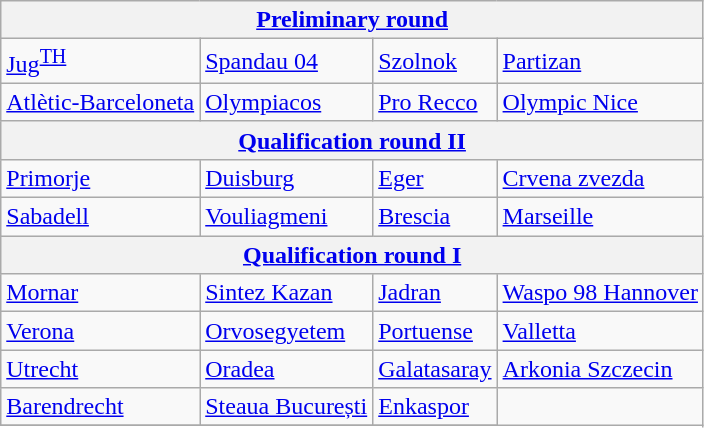<table class="wikitable">
<tr>
<th colspan="4"><a href='#'>Preliminary round</a></th>
</tr>
<tr>
<td> <a href='#'>Jug</a><sup><a href='#'>TH</a></sup> <small> </small></td>
<td> <a href='#'>Spandau 04</a> <small> </small></td>
<td> <a href='#'>Szolnok</a> <small> </small></td>
<td> <a href='#'>Partizan</a> <small> </small></td>
</tr>
<tr>
<td> <a href='#'>Atlètic-Barceloneta</a> <small> </small></td>
<td> <a href='#'>Olympiacos</a> <small> </small></td>
<td> <a href='#'>Pro Recco</a> <small> </small></td>
<td> <a href='#'>Olympic Nice</a> <small> </small></td>
</tr>
<tr>
<th colspan="4"><a href='#'>Qualification round II</a></th>
</tr>
<tr>
<td> <a href='#'>Primorje</a></td>
<td> <a href='#'>Duisburg</a></td>
<td> <a href='#'>Eger</a></td>
<td> <a href='#'>Crvena zvezda</a></td>
</tr>
<tr>
<td> <a href='#'>Sabadell</a></td>
<td> <a href='#'>Vouliagmeni</a></td>
<td> <a href='#'>Brescia</a></td>
<td> <a href='#'>Marseille</a></td>
</tr>
<tr>
<th colspan="4"><a href='#'>Qualification round I</a></th>
</tr>
<tr>
<td> <a href='#'>Mornar</a></td>
<td> <a href='#'>Sintez Kazan</a></td>
<td> <a href='#'>Jadran</a></td>
<td> <a href='#'>Waspo 98 Hannover</a></td>
</tr>
<tr>
<td> <a href='#'>Verona</a></td>
<td> <a href='#'>Orvosegyetem</a></td>
<td> <a href='#'>Portuense</a></td>
<td> <a href='#'>Valletta</a></td>
</tr>
<tr>
<td> <a href='#'>Utrecht</a></td>
<td> <a href='#'>Oradea</a></td>
<td> <a href='#'>Galatasaray</a></td>
<td> <a href='#'>Arkonia Szczecin</a></td>
</tr>
<tr>
<td> <a href='#'>Barendrecht</a></td>
<td> <a href='#'>Steaua București</a></td>
<td> <a href='#'>Enkaspor</a></td>
</tr>
<tr>
</tr>
</table>
